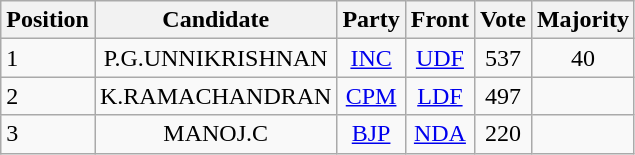<table class="wikitable">
<tr>
<th scope="col">Position</th>
<th scope="col">Candidate</th>
<th scope="col">Party</th>
<th scope="col">Front</th>
<th scope="col">Vote</th>
<th scope="col">Majority</th>
</tr>
<tr>
<td>1</td>
<td align="center">P.G.UNNIKRISHNAN</td>
<td align="center"><a href='#'>INC</a></td>
<td align="center"><a href='#'>UDF</a></td>
<td align="center">537</td>
<td align="center">40</td>
</tr>
<tr>
<td>2</td>
<td align="center">K.RAMACHANDRAN</td>
<td align="center"><a href='#'>CPM</a></td>
<td align="center"><a href='#'>LDF</a></td>
<td align="center">497</td>
<td align="center"></td>
</tr>
<tr>
<td>3</td>
<td align="center">MANOJ.C</td>
<td align="center"><a href='#'>BJP</a></td>
<td align="center"><a href='#'>NDA</a></td>
<td align="center">220</td>
<td align="center"></td>
</tr>
</table>
